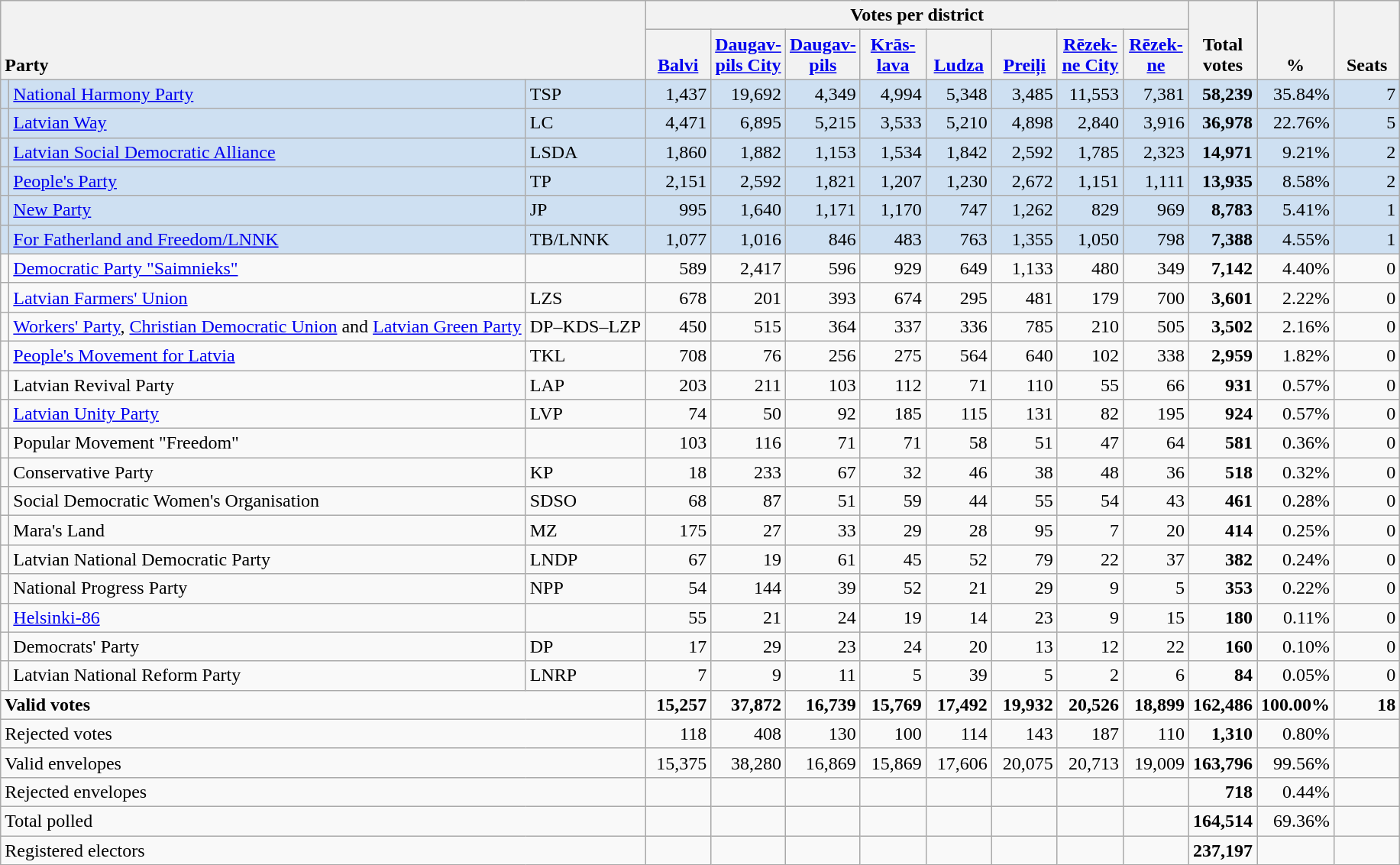<table class="wikitable" border="1" style="text-align:right;">
<tr>
<th style="text-align:left;" valign=bottom rowspan=2 colspan=3>Party</th>
<th colspan=8>Votes per district</th>
<th align=center valign=bottom rowspan=2 width="50">Total votes</th>
<th align=center valign=bottom rowspan=2 width="50">%</th>
<th align=center valign=bottom rowspan=2 width="50">Seats</th>
</tr>
<tr>
<th align=center valign=bottom width="50"><a href='#'>Balvi</a></th>
<th align=center valign=bottom width="50"><a href='#'>Daugav- pils City</a></th>
<th align=center valign=bottom width="50"><a href='#'>Daugav- pils</a></th>
<th align=center valign=bottom width="50"><a href='#'>Krās- lava</a></th>
<th align=center valign=bottom width="50"><a href='#'>Ludza</a></th>
<th align=center valign=bottom width="50"><a href='#'>Preiļi</a></th>
<th align=center valign=bottom width="50"><a href='#'>Rēzek- ne City</a></th>
<th align=center valign=bottom width="50"><a href='#'>Rēzek- ne</a></th>
</tr>
<tr style="background:#CEE0F2;">
<td></td>
<td align=left><a href='#'>National Harmony Party</a></td>
<td align=left>TSP</td>
<td>1,437</td>
<td>19,692</td>
<td>4,349</td>
<td>4,994</td>
<td>5,348</td>
<td>3,485</td>
<td>11,553</td>
<td>7,381</td>
<td><strong>58,239</strong></td>
<td>35.84%</td>
<td>7</td>
</tr>
<tr style="background:#CEE0F2;">
<td></td>
<td align=left><a href='#'>Latvian Way</a></td>
<td align=left>LC</td>
<td>4,471</td>
<td>6,895</td>
<td>5,215</td>
<td>3,533</td>
<td>5,210</td>
<td>4,898</td>
<td>2,840</td>
<td>3,916</td>
<td><strong>36,978</strong></td>
<td>22.76%</td>
<td>5</td>
</tr>
<tr style="background:#CEE0F2;">
<td></td>
<td align=left style="white-space: nowrap;"><a href='#'>Latvian Social Democratic Alliance</a></td>
<td align=left>LSDA</td>
<td>1,860</td>
<td>1,882</td>
<td>1,153</td>
<td>1,534</td>
<td>1,842</td>
<td>2,592</td>
<td>1,785</td>
<td>2,323</td>
<td><strong>14,971</strong></td>
<td>9.21%</td>
<td>2</td>
</tr>
<tr style="background:#CEE0F2;">
<td></td>
<td align=left><a href='#'>People's Party</a></td>
<td align=left>TP</td>
<td>2,151</td>
<td>2,592</td>
<td>1,821</td>
<td>1,207</td>
<td>1,230</td>
<td>2,672</td>
<td>1,151</td>
<td>1,111</td>
<td><strong>13,935</strong></td>
<td>8.58%</td>
<td>2</td>
</tr>
<tr style="background:#CEE0F2;">
<td></td>
<td align=left><a href='#'>New Party</a></td>
<td align=left>JP</td>
<td>995</td>
<td>1,640</td>
<td>1,171</td>
<td>1,170</td>
<td>747</td>
<td>1,262</td>
<td>829</td>
<td>969</td>
<td><strong>8,783</strong></td>
<td>5.41%</td>
<td>1</td>
</tr>
<tr style="background:#CEE0F2;">
<td></td>
<td align=left><a href='#'>For Fatherland and Freedom/LNNK</a></td>
<td align=left>TB/LNNK</td>
<td>1,077</td>
<td>1,016</td>
<td>846</td>
<td>483</td>
<td>763</td>
<td>1,355</td>
<td>1,050</td>
<td>798</td>
<td><strong>7,388</strong></td>
<td>4.55%</td>
<td>1</td>
</tr>
<tr>
<td></td>
<td align=left><a href='#'>Democratic Party "Saimnieks"</a></td>
<td align=left></td>
<td>589</td>
<td>2,417</td>
<td>596</td>
<td>929</td>
<td>649</td>
<td>1,133</td>
<td>480</td>
<td>349</td>
<td><strong>7,142</strong></td>
<td>4.40%</td>
<td>0</td>
</tr>
<tr>
<td></td>
<td align=left><a href='#'>Latvian Farmers' Union</a></td>
<td align=left>LZS</td>
<td>678</td>
<td>201</td>
<td>393</td>
<td>674</td>
<td>295</td>
<td>481</td>
<td>179</td>
<td>700</td>
<td><strong>3,601</strong></td>
<td>2.22%</td>
<td>0</td>
</tr>
<tr>
<td></td>
<td align=left><a href='#'>Workers' Party</a>, <a href='#'>Christian Democratic Union</a> and <a href='#'>Latvian Green Party</a></td>
<td align=left>DP–KDS–LZP</td>
<td>450</td>
<td>515</td>
<td>364</td>
<td>337</td>
<td>336</td>
<td>785</td>
<td>210</td>
<td>505</td>
<td><strong>3,502</strong></td>
<td>2.16%</td>
<td>0</td>
</tr>
<tr>
<td></td>
<td align=left><a href='#'>People's Movement for Latvia</a></td>
<td align=left>TKL</td>
<td>708</td>
<td>76</td>
<td>256</td>
<td>275</td>
<td>564</td>
<td>640</td>
<td>102</td>
<td>338</td>
<td><strong>2,959</strong></td>
<td>1.82%</td>
<td>0</td>
</tr>
<tr>
<td></td>
<td align=left>Latvian Revival Party</td>
<td align=left>LAP</td>
<td>203</td>
<td>211</td>
<td>103</td>
<td>112</td>
<td>71</td>
<td>110</td>
<td>55</td>
<td>66</td>
<td><strong>931</strong></td>
<td>0.57%</td>
<td>0</td>
</tr>
<tr>
<td></td>
<td align=left><a href='#'>Latvian Unity Party</a></td>
<td align=left>LVP</td>
<td>74</td>
<td>50</td>
<td>92</td>
<td>185</td>
<td>115</td>
<td>131</td>
<td>82</td>
<td>195</td>
<td><strong>924</strong></td>
<td>0.57%</td>
<td>0</td>
</tr>
<tr>
<td></td>
<td align=left>Popular Movement "Freedom"</td>
<td align=left></td>
<td>103</td>
<td>116</td>
<td>71</td>
<td>71</td>
<td>58</td>
<td>51</td>
<td>47</td>
<td>64</td>
<td><strong>581</strong></td>
<td>0.36%</td>
<td>0</td>
</tr>
<tr>
<td></td>
<td align=left>Conservative Party</td>
<td align=left>KP</td>
<td>18</td>
<td>233</td>
<td>67</td>
<td>32</td>
<td>46</td>
<td>38</td>
<td>48</td>
<td>36</td>
<td><strong>518</strong></td>
<td>0.32%</td>
<td>0</td>
</tr>
<tr>
<td></td>
<td align=left>Social Democratic Women's Organisation</td>
<td align=left>SDSO</td>
<td>68</td>
<td>87</td>
<td>51</td>
<td>59</td>
<td>44</td>
<td>55</td>
<td>54</td>
<td>43</td>
<td><strong>461</strong></td>
<td>0.28%</td>
<td>0</td>
</tr>
<tr>
<td></td>
<td align=left>Mara's Land</td>
<td align=left>MZ</td>
<td>175</td>
<td>27</td>
<td>33</td>
<td>29</td>
<td>28</td>
<td>95</td>
<td>7</td>
<td>20</td>
<td><strong>414</strong></td>
<td>0.25%</td>
<td>0</td>
</tr>
<tr>
<td></td>
<td align=left>Latvian National Democratic Party</td>
<td align=left>LNDP</td>
<td>67</td>
<td>19</td>
<td>61</td>
<td>45</td>
<td>52</td>
<td>79</td>
<td>22</td>
<td>37</td>
<td><strong>382</strong></td>
<td>0.24%</td>
<td>0</td>
</tr>
<tr>
<td></td>
<td align=left>National Progress Party</td>
<td align=left>NPP</td>
<td>54</td>
<td>144</td>
<td>39</td>
<td>52</td>
<td>21</td>
<td>29</td>
<td>9</td>
<td>5</td>
<td><strong>353</strong></td>
<td>0.22%</td>
<td>0</td>
</tr>
<tr>
<td></td>
<td align=left><a href='#'>Helsinki-86</a></td>
<td align=left></td>
<td>55</td>
<td>21</td>
<td>24</td>
<td>19</td>
<td>14</td>
<td>23</td>
<td>9</td>
<td>15</td>
<td><strong>180</strong></td>
<td>0.11%</td>
<td>0</td>
</tr>
<tr>
<td></td>
<td align=left>Democrats' Party</td>
<td align=left>DP</td>
<td>17</td>
<td>29</td>
<td>23</td>
<td>24</td>
<td>20</td>
<td>13</td>
<td>12</td>
<td>22</td>
<td><strong>160</strong></td>
<td>0.10%</td>
<td>0</td>
</tr>
<tr>
<td></td>
<td align=left>Latvian National Reform Party</td>
<td align=left>LNRP</td>
<td>7</td>
<td>9</td>
<td>11</td>
<td>5</td>
<td>39</td>
<td>5</td>
<td>2</td>
<td>6</td>
<td><strong>84</strong></td>
<td>0.05%</td>
<td>0</td>
</tr>
<tr style="font-weight:bold">
<td align=left colspan=3>Valid votes</td>
<td>15,257</td>
<td>37,872</td>
<td>16,739</td>
<td>15,769</td>
<td>17,492</td>
<td>19,932</td>
<td>20,526</td>
<td>18,899</td>
<td>162,486</td>
<td>100.00%</td>
<td>18</td>
</tr>
<tr>
<td align=left colspan=3>Rejected votes</td>
<td>118</td>
<td>408</td>
<td>130</td>
<td>100</td>
<td>114</td>
<td>143</td>
<td>187</td>
<td>110</td>
<td><strong>1,310</strong></td>
<td>0.80%</td>
<td></td>
</tr>
<tr>
<td align=left colspan=3>Valid envelopes</td>
<td>15,375</td>
<td>38,280</td>
<td>16,869</td>
<td>15,869</td>
<td>17,606</td>
<td>20,075</td>
<td>20,713</td>
<td>19,009</td>
<td><strong>163,796</strong></td>
<td>99.56%</td>
<td></td>
</tr>
<tr>
<td align=left colspan=3>Rejected envelopes</td>
<td></td>
<td></td>
<td></td>
<td></td>
<td></td>
<td></td>
<td></td>
<td></td>
<td><strong>718</strong></td>
<td>0.44%</td>
<td></td>
</tr>
<tr>
<td align=left colspan=3>Total polled</td>
<td></td>
<td></td>
<td></td>
<td></td>
<td></td>
<td></td>
<td></td>
<td></td>
<td><strong>164,514</strong></td>
<td>69.36%</td>
<td></td>
</tr>
<tr>
<td align=left colspan=3>Registered electors</td>
<td></td>
<td></td>
<td></td>
<td></td>
<td></td>
<td></td>
<td></td>
<td></td>
<td><strong>237,197</strong></td>
<td></td>
<td></td>
</tr>
</table>
